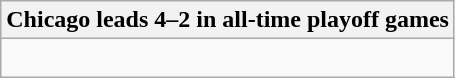<table class="wikitable collapsible collapsed">
<tr>
<th>Chicago leads 4–2 in all-time playoff games</th>
</tr>
<tr>
<td><br>




</td>
</tr>
</table>
